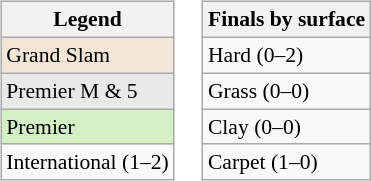<table>
<tr valign=top>
<td><br><table class="wikitable" style="font-size:90%;">
<tr>
<th>Legend</th>
</tr>
<tr>
<td bgcolor=#f3e6d7>Grand Slam</td>
</tr>
<tr>
<td bgcolor=#e9e9e9>Premier M & 5</td>
</tr>
<tr>
<td bgcolor=#d4f1c5>Premier</td>
</tr>
<tr>
<td>International (1–2)</td>
</tr>
</table>
</td>
<td><br><table class="wikitable" style="font-size:90%;">
<tr>
<th>Finals by surface</th>
</tr>
<tr>
<td>Hard (0–2)</td>
</tr>
<tr>
<td>Grass (0–0)</td>
</tr>
<tr>
<td>Clay (0–0)</td>
</tr>
<tr>
<td>Carpet (1–0)</td>
</tr>
</table>
</td>
</tr>
</table>
